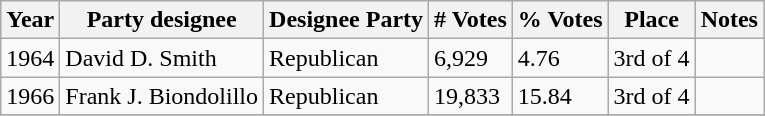<table class=wikitable>
<tr bgcolor=lightgrey>
<th>Year</th>
<th>Party designee</th>
<th>Designee Party</th>
<th># Votes</th>
<th>% Votes</th>
<th>Place</th>
<th>Notes</th>
</tr>
<tr>
<td>1964</td>
<td>David D. Smith</td>
<td>Republican</td>
<td>6,929</td>
<td>4.76</td>
<td>3rd of 4</td>
<td></td>
</tr>
<tr>
<td>1966</td>
<td>Frank J. Biondolillo</td>
<td>Republican</td>
<td>19,833</td>
<td>15.84</td>
<td>3rd of 4</td>
<td></td>
</tr>
<tr>
</tr>
</table>
